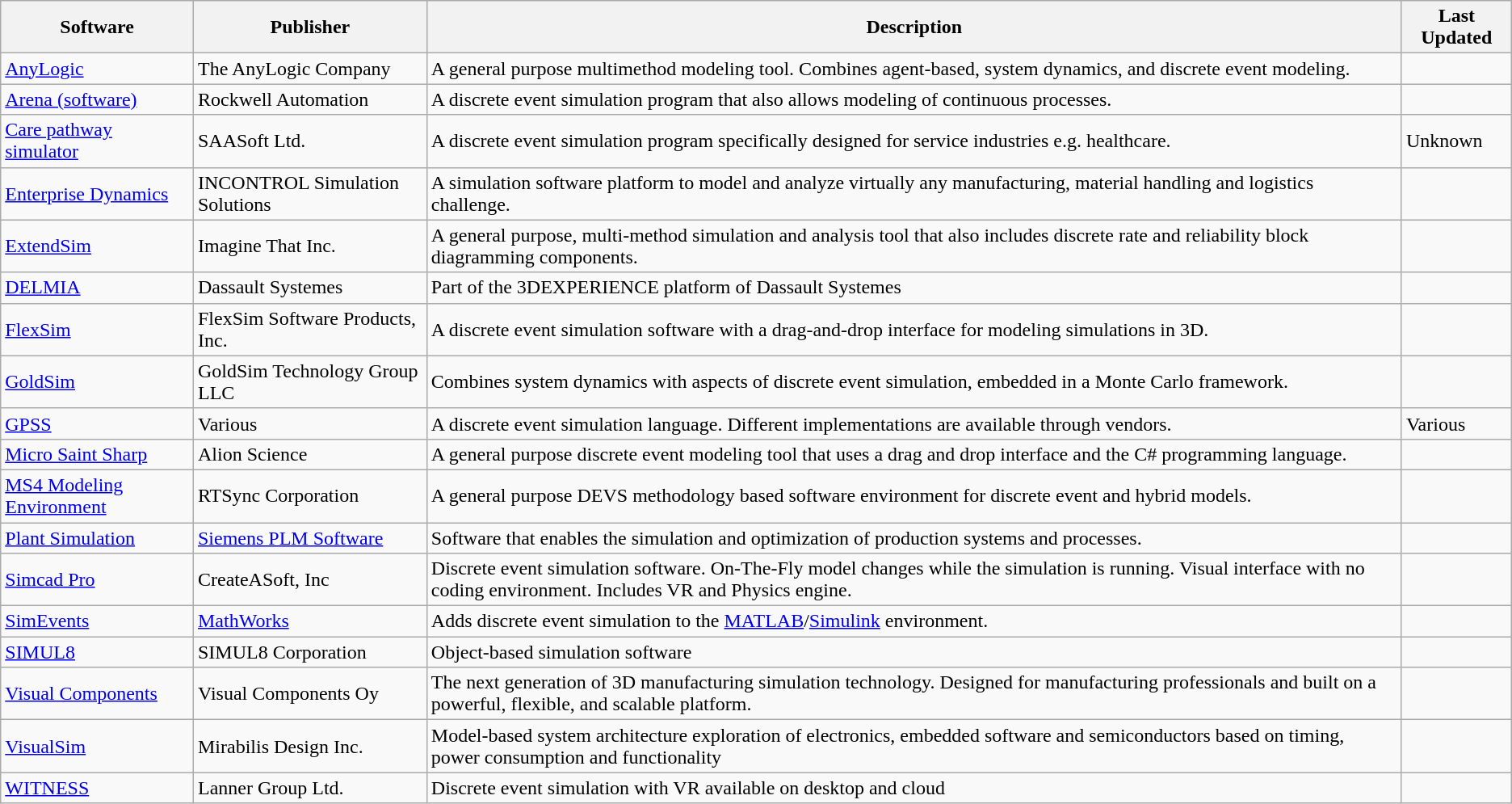<table class="wikitable sortable">
<tr>
<th scope="col">Software</th>
<th scope="col">Publisher</th>
<th scope="col" class="unsortable">Description</th>
<th scope="col">Last Updated</th>
</tr>
<tr>
<td><a href='#'>AnyLogic</a></td>
<td>The AnyLogic Company</td>
<td>A general purpose multimethod modeling tool. Combines agent-based, system dynamics, and discrete event modeling.</td>
<td></td>
</tr>
<tr>
<td><a href='#'>Arena (software)</a></td>
<td>Rockwell Automation</td>
<td>A discrete event simulation program that also allows modeling of continuous processes.</td>
<td></td>
</tr>
<tr>
<td><a href='#'>Care pathway simulator</a></td>
<td>SAASoft Ltd.</td>
<td>A discrete event simulation program specifically designed for service industries e.g. healthcare.</td>
<td>Unknown</td>
</tr>
<tr>
<td><a href='#'>Enterprise Dynamics</a></td>
<td>INCONTROL Simulation Solutions</td>
<td>A simulation software platform to model and analyze virtually any manufacturing, material handling and logistics challenge.</td>
<td></td>
</tr>
<tr>
<td><a href='#'>ExtendSim</a></td>
<td>Imagine That Inc.</td>
<td>A general purpose, multi-method simulation and analysis tool that also includes discrete rate and reliability block diagramming components.</td>
<td></td>
</tr>
<tr>
<td><a href='#'>DELMIA</a></td>
<td>Dassault Systemes</td>
<td>Part of the 3DEXPERIENCE platform of Dassault Systemes</td>
<td></td>
</tr>
<tr>
<td><a href='#'>FlexSim</a></td>
<td>FlexSim Software Products, Inc.</td>
<td>A discrete event simulation software with a drag-and-drop interface for modeling simulations in 3D.</td>
<td></td>
</tr>
<tr>
<td><a href='#'>GoldSim</a></td>
<td>GoldSim Technology Group LLC</td>
<td>Combines system dynamics with aspects of discrete event simulation, embedded in a Monte Carlo framework.</td>
<td></td>
</tr>
<tr>
<td><a href='#'>GPSS</a></td>
<td>Various</td>
<td>A discrete event simulation language. Different implementations are available through vendors.</td>
<td>Various</td>
</tr>
<tr>
<td><a href='#'>Micro Saint Sharp</a></td>
<td>Alion Science</td>
<td>A general purpose discrete event modeling tool that uses a drag and drop interface and the C# programming language.</td>
<td></td>
</tr>
<tr>
<td><a href='#'>MS4 Modeling Environment</a></td>
<td>RTSync Corporation</td>
<td>A general purpose DEVS methodology based software environment for discrete event and hybrid models.</td>
<td></td>
</tr>
<tr>
<td><a href='#'>Plant Simulation</a></td>
<td><a href='#'>Siemens PLM Software</a></td>
<td>Software that enables the simulation and optimization of production systems and processes.</td>
<td></td>
</tr>
<tr>
<td><a href='#'>Simcad Pro</a></td>
<td>CreateASoft, Inc</td>
<td>Discrete event simulation software. On-The-Fly model changes while the simulation is running. Visual interface with no coding environment. Includes VR and Physics engine.</td>
<td></td>
</tr>
<tr>
<td><a href='#'>SimEvents</a></td>
<td><a href='#'>MathWorks</a></td>
<td>Adds discrete event simulation to the <a href='#'>MATLAB</a>/<a href='#'>Simulink</a> environment.</td>
<td></td>
</tr>
<tr>
<td><a href='#'>SIMUL8</a></td>
<td>SIMUL8 Corporation</td>
<td>Object-based simulation software</td>
<td></td>
</tr>
<tr>
<td><a href='#'>Visual Components</a></td>
<td>Visual Components Oy</td>
<td>The next generation of 3D manufacturing simulation technology. Designed for manufacturing professionals and built on a powerful, flexible, and scalable platform.</td>
<td></td>
</tr>
<tr>
<td><a href='#'>VisualSim</a></td>
<td>Mirabilis Design Inc.</td>
<td>Model-based system architecture exploration of electronics, embedded software and semiconductors based on timing, power consumption and functionality</td>
<td></td>
</tr>
<tr>
<td><a href='#'>WITNESS</a></td>
<td>Lanner Group Ltd.</td>
<td>Discrete event simulation with VR available on desktop and cloud</td>
<td></td>
</tr>
</table>
